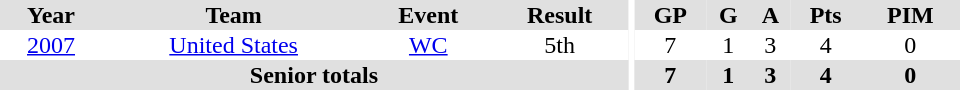<table border="0" cellpadding="1" cellspacing="0" ID="Table3" style="text-align:center; width:40em">
<tr ALIGN="center" bgcolor="#e0e0e0">
<th>Year</th>
<th>Team</th>
<th>Event</th>
<th>Result</th>
<th rowspan="99" bgcolor="#ffffff"></th>
<th>GP</th>
<th>G</th>
<th>A</th>
<th>Pts</th>
<th>PIM</th>
</tr>
<tr>
<td><a href='#'>2007</a></td>
<td><a href='#'>United States</a></td>
<td><a href='#'>WC</a></td>
<td>5th</td>
<td>7</td>
<td>1</td>
<td>3</td>
<td>4</td>
<td>0</td>
</tr>
<tr bgcolor="#e0e0e0">
<th colspan="4">Senior totals</th>
<th>7</th>
<th>1</th>
<th>3</th>
<th>4</th>
<th>0</th>
</tr>
</table>
